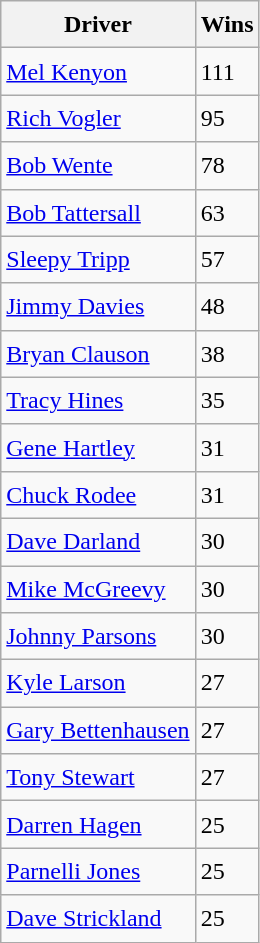<table class="wikitable sortable" style="font-size:1.00em; line-height:1.5em;">
<tr>
<th>Driver</th>
<th>Wins</th>
</tr>
<tr>
<td><a href='#'>Mel Kenyon</a></td>
<td>111</td>
</tr>
<tr>
<td><a href='#'>Rich Vogler</a></td>
<td>95</td>
</tr>
<tr>
<td><a href='#'>Bob Wente</a></td>
<td>78</td>
</tr>
<tr>
<td><a href='#'>Bob Tattersall</a></td>
<td>63</td>
</tr>
<tr>
<td><a href='#'>Sleepy Tripp</a></td>
<td>57</td>
</tr>
<tr>
<td><a href='#'>Jimmy Davies</a></td>
<td>48</td>
</tr>
<tr>
<td><a href='#'>Bryan Clauson</a></td>
<td>38</td>
</tr>
<tr>
<td><a href='#'>Tracy Hines</a></td>
<td>35</td>
</tr>
<tr>
<td><a href='#'>Gene Hartley</a></td>
<td>31</td>
</tr>
<tr>
<td><a href='#'>Chuck Rodee</a></td>
<td>31</td>
</tr>
<tr>
<td><a href='#'>Dave Darland</a></td>
<td>30</td>
</tr>
<tr>
<td><a href='#'>Mike McGreevy</a></td>
<td>30</td>
</tr>
<tr>
<td><a href='#'>Johnny Parsons</a></td>
<td>30</td>
</tr>
<tr>
<td><a href='#'>Kyle Larson</a></td>
<td>27</td>
</tr>
<tr>
<td><a href='#'>Gary Bettenhausen</a></td>
<td>27</td>
</tr>
<tr>
<td><a href='#'>Tony Stewart</a></td>
<td>27</td>
</tr>
<tr>
<td><a href='#'>Darren Hagen</a></td>
<td>25</td>
</tr>
<tr>
<td><a href='#'>Parnelli Jones</a></td>
<td>25</td>
</tr>
<tr>
<td><a href='#'>Dave Strickland</a></td>
<td>25</td>
</tr>
</table>
